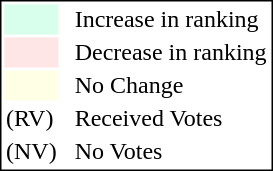<table style="border:1px solid black;">
<tr>
<td style="background:#D8FFEB; width:20px;"></td>
<td> </td>
<td>Increase in ranking</td>
</tr>
<tr>
<td style="background:#FFE6E6; width:20px;"></td>
<td> </td>
<td>Decrease in ranking</td>
</tr>
<tr>
<td style="background:#FFFFE6; width:20px;"></td>
<td> </td>
<td>No Change</td>
</tr>
<tr>
<td>(RV)</td>
<td> </td>
<td>Received Votes</td>
</tr>
<tr>
<td>(NV)</td>
<td> </td>
<td>No Votes</td>
</tr>
</table>
